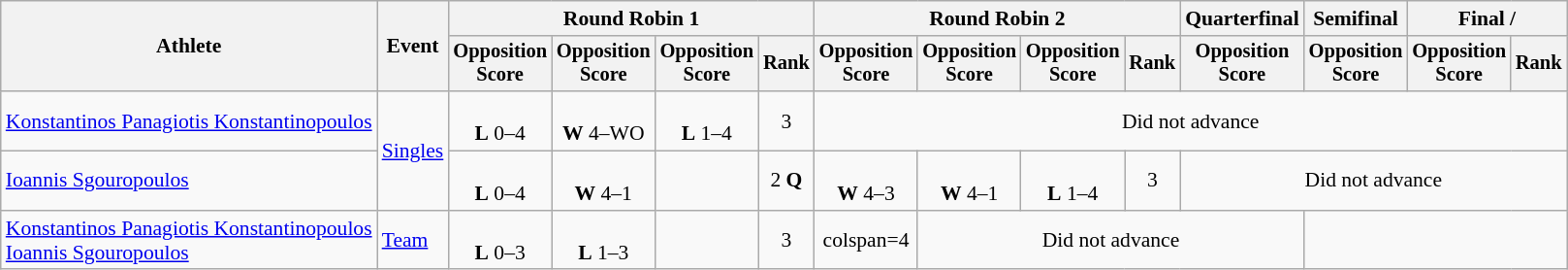<table class=wikitable style="font-size:90%">
<tr>
<th rowspan=2>Athlete</th>
<th rowspan=2>Event</th>
<th colspan=4>Round Robin 1</th>
<th colspan=4>Round Robin 2</th>
<th>Quarterfinal</th>
<th>Semifinal</th>
<th colspan=2>Final / </th>
</tr>
<tr style="font-size:95%">
<th>Opposition<br>Score</th>
<th>Opposition<br>Score</th>
<th>Opposition<br>Score</th>
<th>Rank</th>
<th>Opposition<br>Score</th>
<th>Opposition<br>Score</th>
<th>Opposition<br>Score</th>
<th>Rank</th>
<th>Opposition<br>Score</th>
<th>Opposition<br>Score</th>
<th>Opposition<br>Score</th>
<th>Rank</th>
</tr>
<tr align=center>
<td align=left><a href='#'>Konstantinos Panagiotis Konstantinopoulos</a></td>
<td align=left rowspan=2><a href='#'>Singles</a></td>
<td><br><strong>L</strong> 0–4</td>
<td><br><strong>W</strong> 4–WO</td>
<td><br><strong>L</strong> 1–4</td>
<td>3</td>
<td colspan=8>Did not advance</td>
</tr>
<tr align=center>
<td align=left><a href='#'>Ioannis Sgouropoulos</a></td>
<td><br><strong>L</strong> 0–4</td>
<td><br><strong>W</strong> 4–1</td>
<td></td>
<td>2 <strong>Q</strong></td>
<td><br><strong>W</strong> 4–3</td>
<td><br><strong>W</strong> 4–1</td>
<td><br><strong>L</strong> 1–4</td>
<td>3</td>
<td colspan=4>Did not advance</td>
</tr>
<tr align=center>
<td align=left><a href='#'>Konstantinos Panagiotis Konstantinopoulos</a><br><a href='#'>Ioannis Sgouropoulos</a></td>
<td align=left><a href='#'>Team</a></td>
<td><br><strong>L</strong> 0–3</td>
<td><br><strong>L</strong> 1–3</td>
<td></td>
<td>3</td>
<td>colspan=4 </td>
<td colspan=4>Did not advance</td>
</tr>
</table>
